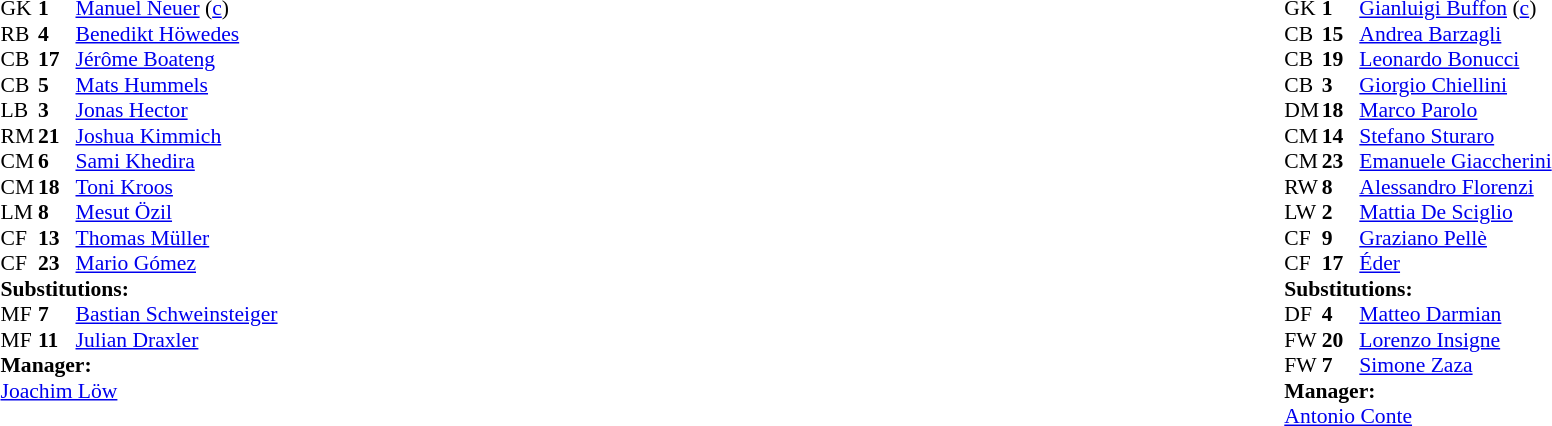<table style="width:100%;">
<tr>
<td style="vertical-align:top; width:40%;"><br><table style="font-size:90%" cellspacing="0" cellpadding="0">
<tr>
<th width="25"></th>
<th width="25"></th>
</tr>
<tr>
<td>GK</td>
<td><strong>1</strong></td>
<td><a href='#'>Manuel Neuer</a> (<a href='#'>c</a>)</td>
</tr>
<tr>
<td>RB</td>
<td><strong>4</strong></td>
<td><a href='#'>Benedikt Höwedes</a></td>
</tr>
<tr>
<td>CB</td>
<td><strong>17</strong></td>
<td><a href='#'>Jérôme Boateng</a></td>
</tr>
<tr>
<td>CB</td>
<td><strong>5</strong></td>
<td><a href='#'>Mats Hummels</a></td>
<td></td>
</tr>
<tr>
<td>LB</td>
<td><strong>3</strong></td>
<td><a href='#'>Jonas Hector</a></td>
</tr>
<tr>
<td>RM</td>
<td><strong>21</strong></td>
<td><a href='#'>Joshua Kimmich</a></td>
</tr>
<tr>
<td>CM</td>
<td><strong>6</strong></td>
<td><a href='#'>Sami Khedira</a></td>
<td></td>
<td></td>
</tr>
<tr>
<td>CM</td>
<td><strong>18</strong></td>
<td><a href='#'>Toni Kroos</a></td>
</tr>
<tr>
<td>LM</td>
<td><strong>8</strong></td>
<td><a href='#'>Mesut Özil</a></td>
</tr>
<tr>
<td>CF</td>
<td><strong>13</strong></td>
<td><a href='#'>Thomas Müller</a></td>
</tr>
<tr>
<td>CF</td>
<td><strong>23</strong></td>
<td><a href='#'>Mario Gómez</a></td>
<td></td>
<td></td>
</tr>
<tr>
<td colspan=3><strong>Substitutions:</strong></td>
</tr>
<tr>
<td>MF</td>
<td><strong>7</strong></td>
<td><a href='#'>Bastian Schweinsteiger</a></td>
<td></td>
<td></td>
</tr>
<tr>
<td>MF</td>
<td><strong>11</strong></td>
<td><a href='#'>Julian Draxler</a></td>
<td></td>
<td></td>
</tr>
<tr>
<td colspan=3><strong>Manager:</strong></td>
</tr>
<tr>
<td colspan=3><a href='#'>Joachim Löw</a></td>
</tr>
</table>
</td>
<td valign="top"></td>
<td style="vertical-align:top; width:50%;"><br><table style="font-size:90%; margin:auto;" cellspacing="0" cellpadding="0">
<tr>
<th width=25></th>
<th width=25></th>
</tr>
<tr>
<td>GK</td>
<td><strong>1</strong></td>
<td><a href='#'>Gianluigi Buffon</a> (<a href='#'>c</a>)</td>
</tr>
<tr>
<td>CB</td>
<td><strong>15</strong></td>
<td><a href='#'>Andrea Barzagli</a></td>
</tr>
<tr>
<td>CB</td>
<td><strong>19</strong></td>
<td><a href='#'>Leonardo Bonucci</a></td>
</tr>
<tr>
<td>CB</td>
<td><strong>3</strong></td>
<td><a href='#'>Giorgio Chiellini</a></td>
<td></td>
<td></td>
</tr>
<tr>
<td>DM</td>
<td><strong>18</strong></td>
<td><a href='#'>Marco Parolo</a></td>
<td></td>
</tr>
<tr>
<td>CM</td>
<td><strong>14</strong></td>
<td><a href='#'>Stefano Sturaro</a></td>
<td></td>
</tr>
<tr>
<td>CM</td>
<td><strong>23</strong></td>
<td><a href='#'>Emanuele Giaccherini</a></td>
<td></td>
</tr>
<tr>
<td>RW</td>
<td><strong>8</strong></td>
<td><a href='#'>Alessandro Florenzi</a></td>
<td></td>
<td></td>
</tr>
<tr>
<td>LW</td>
<td><strong>2</strong></td>
<td><a href='#'>Mattia De Sciglio</a></td>
<td></td>
</tr>
<tr>
<td>CF</td>
<td><strong>9</strong></td>
<td><a href='#'>Graziano Pellè</a></td>
<td></td>
</tr>
<tr>
<td>CF</td>
<td><strong>17</strong></td>
<td><a href='#'>Éder</a></td>
<td></td>
<td></td>
</tr>
<tr>
<td colspan=3><strong>Substitutions:</strong></td>
</tr>
<tr>
<td>DF</td>
<td><strong>4</strong></td>
<td><a href='#'>Matteo Darmian</a></td>
<td></td>
<td></td>
</tr>
<tr>
<td>FW</td>
<td><strong>20</strong></td>
<td><a href='#'>Lorenzo Insigne</a></td>
<td></td>
<td></td>
</tr>
<tr>
<td>FW</td>
<td><strong>7</strong></td>
<td><a href='#'>Simone Zaza</a></td>
<td></td>
<td></td>
</tr>
<tr>
<td colspan=3><strong>Manager:</strong></td>
</tr>
<tr>
<td colspan=3><a href='#'>Antonio Conte</a></td>
</tr>
</table>
</td>
</tr>
</table>
